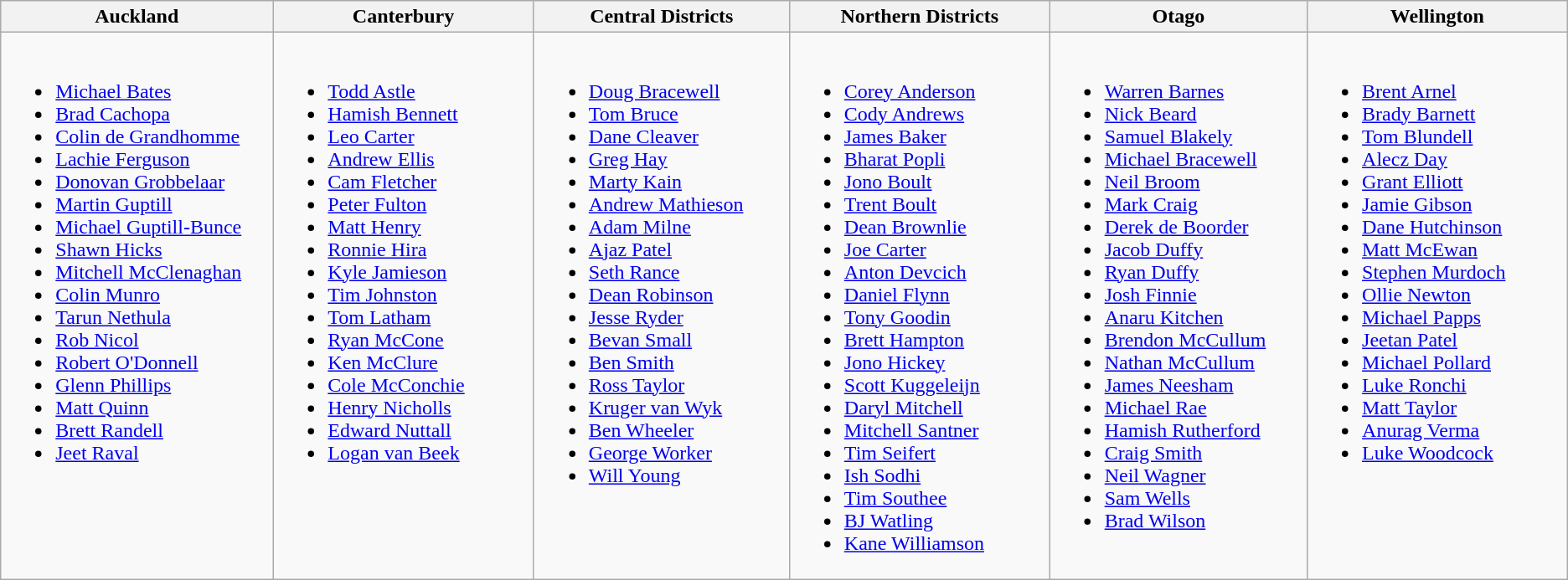<table class="wikitable">
<tr>
<th width=330>Auckland</th>
<th width=330>Canterbury</th>
<th width=330>Central Districts</th>
<th width=330>Northern Districts</th>
<th width=330>Otago</th>
<th width=330>Wellington</th>
</tr>
<tr>
<td valign=top><br><ul><li><a href='#'>Michael Bates</a></li><li><a href='#'>Brad Cachopa</a></li><li><a href='#'>Colin de Grandhomme</a></li><li><a href='#'>Lachie Ferguson</a></li><li><a href='#'>Donovan Grobbelaar</a></li><li><a href='#'>Martin Guptill</a></li><li><a href='#'>Michael Guptill-Bunce</a></li><li><a href='#'>Shawn Hicks</a></li><li><a href='#'>Mitchell McClenaghan</a></li><li><a href='#'>Colin Munro</a></li><li><a href='#'>Tarun Nethula</a></li><li><a href='#'>Rob Nicol</a></li><li><a href='#'>Robert O'Donnell</a></li><li><a href='#'>Glenn Phillips</a></li><li><a href='#'>Matt Quinn</a></li><li><a href='#'>Brett Randell</a></li><li><a href='#'>Jeet Raval</a></li></ul></td>
<td valign=top><br><ul><li><a href='#'>Todd Astle</a></li><li><a href='#'>Hamish Bennett</a></li><li><a href='#'>Leo Carter</a></li><li><a href='#'>Andrew Ellis</a></li><li><a href='#'>Cam Fletcher</a></li><li><a href='#'>Peter Fulton</a></li><li><a href='#'>Matt Henry</a></li><li><a href='#'>Ronnie Hira</a></li><li><a href='#'>Kyle Jamieson</a></li><li><a href='#'>Tim Johnston</a></li><li><a href='#'>Tom Latham</a></li><li><a href='#'>Ryan McCone</a></li><li><a href='#'>Ken McClure</a></li><li><a href='#'>Cole McConchie</a></li><li><a href='#'>Henry Nicholls</a></li><li><a href='#'>Edward Nuttall</a></li><li><a href='#'>Logan van Beek</a></li></ul></td>
<td valign=top><br><ul><li><a href='#'>Doug Bracewell</a></li><li><a href='#'>Tom Bruce</a></li><li><a href='#'>Dane Cleaver</a></li><li><a href='#'>Greg Hay</a></li><li><a href='#'>Marty Kain</a></li><li><a href='#'>Andrew Mathieson</a></li><li><a href='#'>Adam Milne</a></li><li><a href='#'>Ajaz Patel</a></li><li><a href='#'>Seth Rance</a></li><li><a href='#'>Dean Robinson</a></li><li><a href='#'>Jesse Ryder</a></li><li><a href='#'>Bevan Small</a></li><li><a href='#'>Ben Smith</a></li><li><a href='#'>Ross Taylor</a></li><li><a href='#'>Kruger van Wyk</a></li><li><a href='#'>Ben Wheeler</a></li><li><a href='#'>George Worker</a></li><li><a href='#'>Will Young</a></li></ul></td>
<td valign=top><br><ul><li><a href='#'>Corey Anderson</a></li><li><a href='#'>Cody Andrews</a></li><li><a href='#'>James Baker</a></li><li><a href='#'>Bharat Popli</a></li><li><a href='#'>Jono Boult</a></li><li><a href='#'>Trent Boult</a></li><li><a href='#'>Dean Brownlie</a></li><li><a href='#'>Joe Carter</a></li><li><a href='#'>Anton Devcich</a></li><li><a href='#'>Daniel Flynn</a></li><li><a href='#'>Tony Goodin</a></li><li><a href='#'>Brett Hampton</a></li><li><a href='#'>Jono Hickey</a></li><li><a href='#'>Scott Kuggeleijn</a></li><li><a href='#'>Daryl Mitchell</a></li><li><a href='#'>Mitchell Santner</a></li><li><a href='#'>Tim Seifert</a></li><li><a href='#'>Ish Sodhi</a></li><li><a href='#'>Tim Southee</a></li><li><a href='#'>BJ Watling</a></li><li><a href='#'>Kane Williamson</a></li></ul></td>
<td valign=top><br><ul><li><a href='#'>Warren Barnes</a></li><li><a href='#'>Nick Beard</a></li><li><a href='#'>Samuel Blakely</a></li><li><a href='#'>Michael Bracewell</a></li><li><a href='#'>Neil Broom</a></li><li><a href='#'>Mark Craig</a></li><li><a href='#'>Derek de Boorder</a></li><li><a href='#'>Jacob Duffy</a></li><li><a href='#'>Ryan Duffy</a></li><li><a href='#'>Josh Finnie</a></li><li><a href='#'>Anaru Kitchen</a></li><li><a href='#'>Brendon McCullum</a></li><li><a href='#'>Nathan McCullum</a></li><li><a href='#'>James Neesham</a></li><li><a href='#'>Michael Rae</a></li><li><a href='#'>Hamish Rutherford</a></li><li><a href='#'>Craig Smith</a></li><li><a href='#'>Neil Wagner</a></li><li><a href='#'>Sam Wells</a></li><li><a href='#'>Brad Wilson</a></li></ul></td>
<td valign=top><br><ul><li><a href='#'>Brent Arnel</a></li><li><a href='#'>Brady Barnett</a></li><li><a href='#'>Tom Blundell</a></li><li><a href='#'>Alecz Day</a></li><li><a href='#'>Grant Elliott</a></li><li><a href='#'>Jamie Gibson</a></li><li><a href='#'>Dane Hutchinson</a></li><li><a href='#'>Matt McEwan</a></li><li><a href='#'>Stephen Murdoch</a></li><li><a href='#'>Ollie Newton</a></li><li><a href='#'>Michael Papps</a></li><li><a href='#'>Jeetan Patel</a></li><li><a href='#'>Michael Pollard</a></li><li><a href='#'>Luke Ronchi</a></li><li><a href='#'>Matt Taylor</a></li><li><a href='#'>Anurag Verma</a></li><li><a href='#'>Luke Woodcock</a></li></ul></td>
</tr>
</table>
